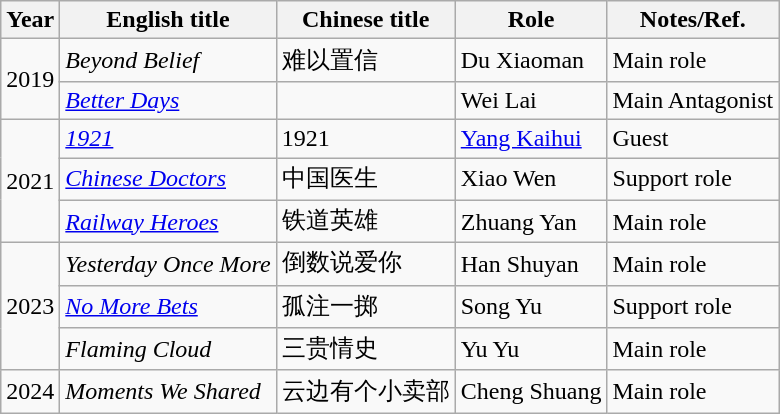<table class="wikitable sortable">
<tr>
<th scope="col">Year</th>
<th scope="col">English title</th>
<th scope="col">Chinese title</th>
<th scope="col">Role</th>
<th scope="col" class="unsortable">Notes/Ref.</th>
</tr>
<tr>
<td rowspan=2>2019</td>
<td><em>Beyond Belief </em></td>
<td>难以置信</td>
<td>Du Xiaoman</td>
<td>Main role</td>
</tr>
<tr>
<td><em><a href='#'>Better Days</a></em></td>
<td></td>
<td>Wei Lai</td>
<td>Main Antagonist</td>
</tr>
<tr>
<td rowspan=3>2021</td>
<td><em><a href='#'>1921</a></em></td>
<td>1921</td>
<td><a href='#'>Yang Kaihui</a></td>
<td>Guest</td>
</tr>
<tr>
<td><em><a href='#'>Chinese Doctors</a></em></td>
<td>中国医生</td>
<td>Xiao Wen</td>
<td>Support role</td>
</tr>
<tr>
<td><em><a href='#'>Railway Heroes</a></em></td>
<td>铁道英雄</td>
<td>Zhuang Yan</td>
<td>Main role</td>
</tr>
<tr>
<td rowspan=3>2023</td>
<td><em>Yesterday Once More</em></td>
<td>倒数说爱你</td>
<td>Han Shuyan</td>
<td>Main role</td>
</tr>
<tr>
<td><em><a href='#'>No More Bets</a></em></td>
<td>孤注一掷</td>
<td>Song Yu</td>
<td>Support role</td>
</tr>
<tr>
<td><em>Flaming Cloud</em></td>
<td>三贵情史</td>
<td>Yu Yu</td>
<td>Main role</td>
</tr>
<tr>
<td>2024</td>
<td><em>Moments We Shared</em></td>
<td>云边有个小卖部</td>
<td>Cheng Shuang</td>
<td>Main role</td>
</tr>
</table>
